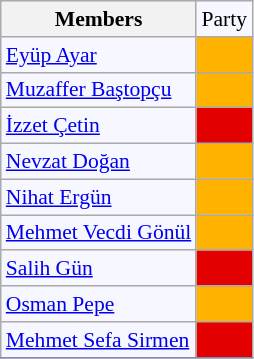<table class=wikitable style="border:1px solid #8888aa; background-color:#f7f8ff; padding:0px; font-size:90%;">
<tr>
<th>Members</th>
<td>Party</td>
</tr>
<tr>
<td><a href='#'>Eyüp Ayar</a></td>
<td style="background: #ffb300"></td>
</tr>
<tr>
<td><a href='#'>Muzaffer Baştopçu</a></td>
<td style="background: #ffb300"></td>
</tr>
<tr>
<td><a href='#'>İzzet Çetin</a></td>
<td style="background: #e30000"></td>
</tr>
<tr>
<td><a href='#'>Nevzat Doğan</a></td>
<td style="background: #ffb300"></td>
</tr>
<tr>
<td><a href='#'>Nihat Ergün</a></td>
<td style="background: #ffb300"></td>
</tr>
<tr>
<td><a href='#'>Mehmet Vecdi Gönül</a></td>
<td style="background: #ffb300"></td>
</tr>
<tr>
<td><a href='#'>Salih Gün</a></td>
<td style="background: #e30000"></td>
</tr>
<tr>
<td><a href='#'>Osman Pepe</a></td>
<td style="background: #ffb300"></td>
</tr>
<tr>
<td><a href='#'>Mehmet Sefa Sirmen</a></td>
<td style="background: #e30000"></td>
</tr>
<tr>
</tr>
</table>
